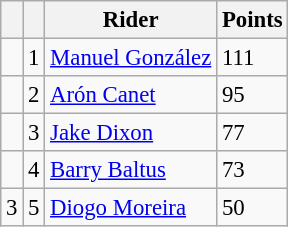<table class="wikitable" style="font-size: 95%;">
<tr>
<th></th>
<th></th>
<th>Rider</th>
<th>Points</th>
</tr>
<tr>
<td></td>
<td align=center>1</td>
<td> <a href='#'>Manuel González</a></td>
<td align=left>111</td>
</tr>
<tr>
<td></td>
<td align=center>2</td>
<td> <a href='#'>Arón Canet</a></td>
<td align=left>95</td>
</tr>
<tr>
<td></td>
<td align=center>3</td>
<td> <a href='#'>Jake Dixon</a></td>
<td align=left>77</td>
</tr>
<tr>
<td></td>
<td align=center>4</td>
<td> <a href='#'>Barry Baltus</a></td>
<td align=left>73</td>
</tr>
<tr>
<td> 3</td>
<td align=center>5</td>
<td> <a href='#'>Diogo Moreira</a></td>
<td align=left>50</td>
</tr>
</table>
